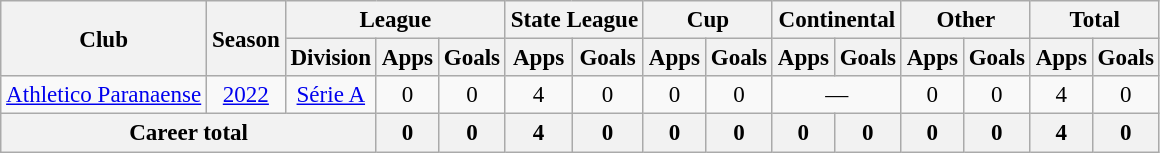<table class="wikitable" style="text-align: center; font-size:96%">
<tr>
<th rowspan="2">Club</th>
<th rowspan="2">Season</th>
<th colspan="3">League</th>
<th colspan="2">State League</th>
<th colspan="2">Cup</th>
<th colspan="2">Continental</th>
<th colspan="2">Other</th>
<th colspan="2">Total</th>
</tr>
<tr>
<th>Division</th>
<th>Apps</th>
<th>Goals</th>
<th>Apps</th>
<th>Goals</th>
<th>Apps</th>
<th>Goals</th>
<th>Apps</th>
<th>Goals</th>
<th>Apps</th>
<th>Goals</th>
<th>Apps</th>
<th>Goals</th>
</tr>
<tr>
<td><a href='#'>Athletico Paranaense</a></td>
<td><a href='#'>2022</a></td>
<td><a href='#'>Série A</a></td>
<td>0</td>
<td>0</td>
<td>4</td>
<td>0</td>
<td>0</td>
<td>0</td>
<td colspan="2">—</td>
<td>0</td>
<td>0</td>
<td>4</td>
<td>0</td>
</tr>
<tr>
<th colspan="3"><strong>Career total</strong></th>
<th>0</th>
<th>0</th>
<th>4</th>
<th>0</th>
<th>0</th>
<th>0</th>
<th>0</th>
<th>0</th>
<th>0</th>
<th>0</th>
<th>4</th>
<th>0</th>
</tr>
</table>
